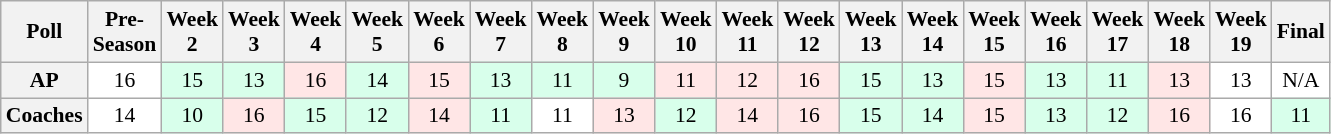<table class="wikitable" style="white-space:nowrap;font-size:90%">
<tr>
<th>Poll</th>
<th>Pre-<br>Season</th>
<th>Week<br>2</th>
<th>Week<br>3</th>
<th>Week<br>4</th>
<th>Week<br>5</th>
<th>Week<br>6</th>
<th>Week<br>7</th>
<th>Week<br>8</th>
<th>Week<br>9</th>
<th>Week<br>10</th>
<th>Week<br>11</th>
<th>Week<br>12</th>
<th>Week<br>13</th>
<th>Week<br>14</th>
<th>Week<br>15</th>
<th>Week<br>16</th>
<th>Week<br>17</th>
<th>Week<br>18</th>
<th>Week<br>19</th>
<th>Final</th>
</tr>
<tr style="text-align:center;">
<th>AP</th>
<td style="background:#FFF;">16</td>
<td style="background:#D8FFEB;">15</td>
<td style="background:#D8FFEB;">13</td>
<td style="background:#FFE6E6;">16</td>
<td style="background:#D8FFEB;">14</td>
<td style="background:#FFE6E6;">15</td>
<td style="background:#D8FFEB;">13</td>
<td style="background:#D8FFEB;">11</td>
<td style="background:#D8FFEB;">9</td>
<td style="background:#FFE6E6;">11</td>
<td style="background:#FFE6E6;">12</td>
<td style="background:#FFE6E6;">16</td>
<td style="background:#D8FFEB;">15</td>
<td style="background:#D8FFEB;">13</td>
<td style="background:#FFE6E6;">15</td>
<td style="background:#D8FFEB;">13</td>
<td style="background:#D8FFEB;">11</td>
<td style="background:#FFE6E6;">13</td>
<td style="background:#FFF;">13</td>
<td style="background:#FFF;">N/A</td>
</tr>
<tr style="text-align:center;">
<th>Coaches</th>
<td style="background:#FFF;">14</td>
<td style="background:#D8FFEB;">10</td>
<td style="background:#FFE6E6;">16</td>
<td style="background:#D8FFEB;">15</td>
<td style="background:#D8FFEB;">12</td>
<td style="background:#FFE6E6;">14</td>
<td style="background:#D8FFEB;">11</td>
<td style="background:#FFF;">11</td>
<td style="background:#FFE6E6;">13</td>
<td style="background:#D8FFEB;">12</td>
<td style="background:#FFE6E6;">14</td>
<td style="background:#FFE6E6;">16</td>
<td style="background:#D8FFEB;">15</td>
<td style="background:#D8FFEB;">14</td>
<td style="background:#FFE6E6;">15</td>
<td style="background:#D8FFEB;">13</td>
<td style="background:#D8FFEB;">12</td>
<td style="background:#FFE6E6;">16</td>
<td style="background:#FFF;">16</td>
<td style="background:#D8FFEB;">11</td>
</tr>
</table>
